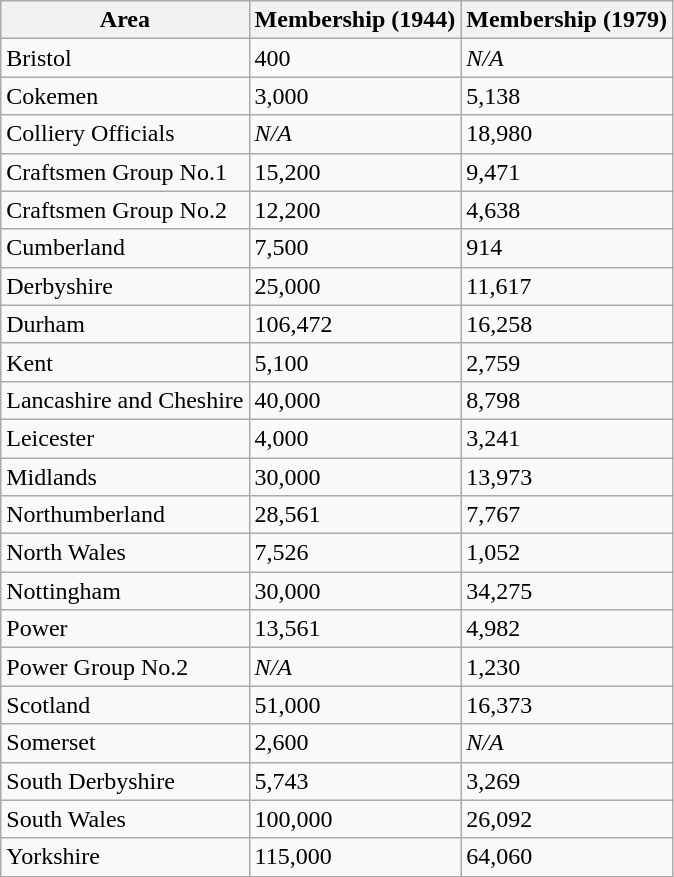<table class="wikitable sortable">
<tr>
<th>Area</th>
<th>Membership (1944)</th>
<th>Membership (1979)</th>
</tr>
<tr>
<td>Bristol</td>
<td>400</td>
<td><em>N/A</em></td>
</tr>
<tr>
<td>Cokemen</td>
<td>3,000</td>
<td>5,138</td>
</tr>
<tr>
<td>Colliery Officials</td>
<td><em>N/A</em></td>
<td>18,980</td>
</tr>
<tr>
<td>Craftsmen Group No.1</td>
<td>15,200</td>
<td>9,471</td>
</tr>
<tr>
<td>Craftsmen Group No.2</td>
<td>12,200</td>
<td>4,638</td>
</tr>
<tr>
<td>Cumberland</td>
<td>7,500</td>
<td>914</td>
</tr>
<tr>
<td>Derbyshire</td>
<td>25,000</td>
<td>11,617</td>
</tr>
<tr>
<td>Durham</td>
<td>106,472</td>
<td>16,258</td>
</tr>
<tr>
<td>Kent</td>
<td>5,100</td>
<td>2,759</td>
</tr>
<tr>
<td>Lancashire and Cheshire</td>
<td>40,000</td>
<td>8,798</td>
</tr>
<tr>
<td>Leicester</td>
<td>4,000</td>
<td>3,241</td>
</tr>
<tr>
<td>Midlands</td>
<td>30,000</td>
<td>13,973</td>
</tr>
<tr>
<td>Northumberland</td>
<td>28,561</td>
<td>7,767</td>
</tr>
<tr>
<td>North Wales</td>
<td>7,526</td>
<td>1,052</td>
</tr>
<tr>
<td>Nottingham</td>
<td>30,000</td>
<td>34,275</td>
</tr>
<tr>
<td>Power</td>
<td>13,561</td>
<td>4,982</td>
</tr>
<tr>
<td>Power Group No.2</td>
<td><em>N/A</em></td>
<td>1,230</td>
</tr>
<tr>
<td>Scotland</td>
<td>51,000</td>
<td>16,373</td>
</tr>
<tr>
<td>Somerset</td>
<td>2,600</td>
<td><em>N/A</em></td>
</tr>
<tr>
<td>South Derbyshire</td>
<td>5,743</td>
<td>3,269</td>
</tr>
<tr>
<td>South Wales</td>
<td>100,000</td>
<td>26,092</td>
</tr>
<tr>
<td>Yorkshire</td>
<td>115,000</td>
<td>64,060</td>
</tr>
</table>
